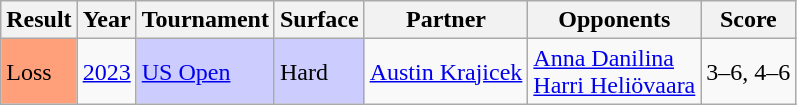<table class="sortable wikitable">
<tr>
<th>Result</th>
<th>Year</th>
<th>Tournament</th>
<th>Surface</th>
<th>Partner</th>
<th>Opponents</th>
<th class=unsortable>Score</th>
</tr>
<tr>
<td bgcolor=FFA07A>Loss</td>
<td><a href='#'>2023</a></td>
<td bgcolor=ccccff><a href='#'>US Open</a></td>
<td bgcolor=ccccff>Hard</td>
<td> <a href='#'>Austin Krajicek</a></td>
<td> <a href='#'>Anna Danilina</a> <br>  <a href='#'>Harri Heliövaara</a></td>
<td>3–6, 4–6</td>
</tr>
</table>
